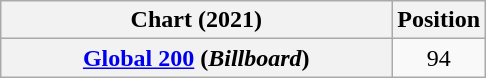<table class="wikitable sortable plainrowheaders" style="text-align:center">
<tr>
<th style="width: 190pt;">Chart (2021)</th>
<th>Position</th>
</tr>
<tr>
<th scope="row"><a href='#'>Global 200</a> (<em>Billboard</em>)</th>
<td>94</td>
</tr>
</table>
